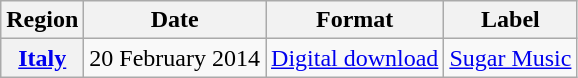<table class="wikitable sortable plainrowheaders" style="text-align:center">
<tr>
<th>Region</th>
<th>Date</th>
<th>Format</th>
<th>Label</th>
</tr>
<tr>
<th scope="row"><a href='#'>Italy</a></th>
<td>20 February 2014</td>
<td><a href='#'>Digital download</a></td>
<td><a href='#'>Sugar Music</a></td>
</tr>
</table>
